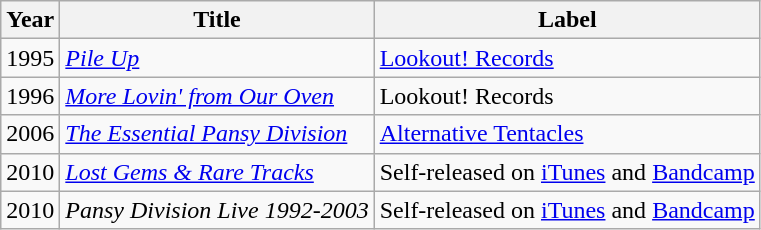<table class="wikitable">
<tr>
<th><strong>Year</strong></th>
<th><strong>Title</strong></th>
<th><strong>Label</strong></th>
</tr>
<tr>
<td>1995</td>
<td><em><a href='#'>Pile Up</a></em></td>
<td><a href='#'>Lookout! Records</a></td>
</tr>
<tr>
<td>1996</td>
<td><em><a href='#'>More Lovin' from Our Oven</a></em></td>
<td>Lookout! Records</td>
</tr>
<tr>
<td>2006</td>
<td><em><a href='#'>The Essential Pansy Division</a></em></td>
<td><a href='#'>Alternative Tentacles</a></td>
</tr>
<tr>
<td>2010</td>
<td><em><a href='#'>Lost Gems & Rare Tracks</a></em></td>
<td>Self-released on <a href='#'>iTunes</a> and <a href='#'>Bandcamp</a></td>
</tr>
<tr>
<td>2010</td>
<td><em>Pansy Division Live 1992-2003</em></td>
<td>Self-released on <a href='#'>iTunes</a> and <a href='#'>Bandcamp</a></td>
</tr>
</table>
